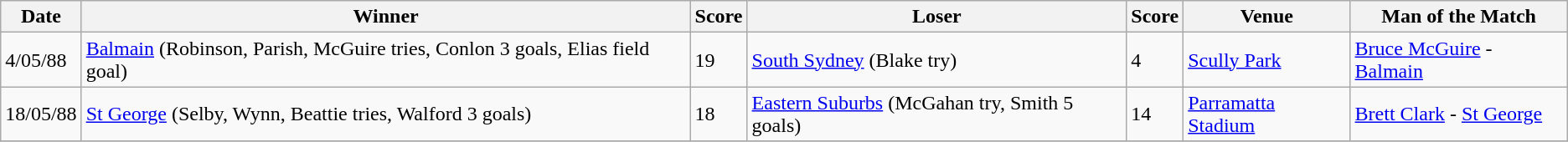<table class="wikitable">
<tr>
<th>Date</th>
<th>Winner</th>
<th>Score</th>
<th>Loser</th>
<th>Score</th>
<th>Venue</th>
<th>Man of the Match</th>
</tr>
<tr>
<td>4/05/88</td>
<td> <a href='#'>Balmain</a> (Robinson, Parish, McGuire tries, Conlon 3 goals, Elias field goal)</td>
<td>19</td>
<td> <a href='#'>South Sydney</a> (Blake try)</td>
<td>4</td>
<td><a href='#'>Scully Park</a></td>
<td><a href='#'>Bruce McGuire</a> - <a href='#'>Balmain</a></td>
</tr>
<tr>
<td>18/05/88</td>
<td> <a href='#'>St George</a> (Selby, Wynn, Beattie tries, Walford 3 goals)</td>
<td>18</td>
<td> <a href='#'>Eastern Suburbs</a> (McGahan try, Smith 5 goals)</td>
<td>14</td>
<td><a href='#'>Parramatta Stadium</a></td>
<td><a href='#'>Brett Clark</a> - <a href='#'>St George</a></td>
</tr>
<tr>
</tr>
</table>
